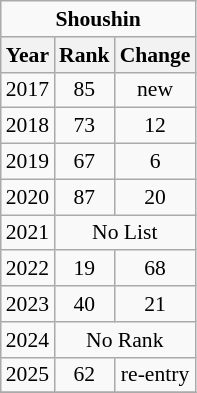<table class="wikitable" style="font-size: 90%; text-align: center;">
<tr>
<td colspan="3"><strong>Shoushin</strong></td>
</tr>
<tr>
<th>Year</th>
<th>Rank</th>
<th>Change</th>
</tr>
<tr>
<td>2017</td>
<td>85</td>
<td>new</td>
</tr>
<tr>
<td>2018</td>
<td>73</td>
<td> 12</td>
</tr>
<tr>
<td>2019</td>
<td>67</td>
<td> 6</td>
</tr>
<tr>
<td>2020</td>
<td>87</td>
<td> 20</td>
</tr>
<tr>
<td>2021</td>
<td colspan="2">No List</td>
</tr>
<tr>
<td>2022</td>
<td>19</td>
<td> 68</td>
</tr>
<tr>
<td>2023</td>
<td>40</td>
<td> 21</td>
</tr>
<tr>
<td>2024</td>
<td colspan="2"> No Rank</td>
</tr>
<tr>
<td>2025</td>
<td>62</td>
<td> re-entry</td>
</tr>
<tr>
</tr>
</table>
